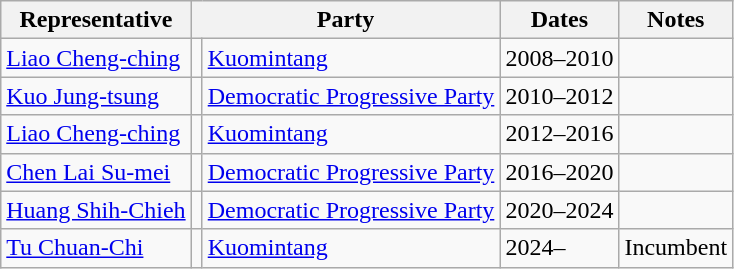<table class=wikitable>
<tr valign=bottom>
<th>Representative</th>
<th colspan="2">Party</th>
<th>Dates</th>
<th>Notes</th>
</tr>
<tr>
<td><a href='#'>Liao Cheng-ching</a></td>
<td bgcolor=></td>
<td><a href='#'>Kuomintang</a></td>
<td>2008–2010</td>
<td></td>
</tr>
<tr>
<td><a href='#'>Kuo Jung-tsung</a></td>
<td bgcolor=></td>
<td><a href='#'>Democratic Progressive Party</a></td>
<td>2010–2012</td>
<td></td>
</tr>
<tr>
<td><a href='#'>Liao Cheng-ching</a></td>
<td bgcolor=></td>
<td><a href='#'>Kuomintang</a></td>
<td>2012–2016</td>
<td></td>
</tr>
<tr>
<td><a href='#'>Chen Lai Su-mei</a></td>
<td bgcolor=></td>
<td><a href='#'>Democratic Progressive Party</a></td>
<td>2016–2020</td>
<td></td>
</tr>
<tr>
<td><a href='#'>Huang Shih-Chieh</a></td>
<td bgcolor=></td>
<td><a href='#'>Democratic Progressive Party</a></td>
<td>2020–2024</td>
<td></td>
</tr>
<tr>
<td><a href='#'>Tu Chuan-Chi</a></td>
<td bgcolor=></td>
<td><a href='#'>Kuomintang</a></td>
<td>2024–</td>
<td>Incumbent</td>
</tr>
</table>
